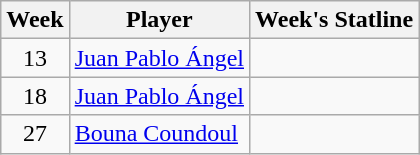<table class=wikitable>
<tr>
<th>Week</th>
<th>Player</th>
<th>Week's Statline</th>
</tr>
<tr>
<td align=center>13</td>
<td> <a href='#'>Juan Pablo Ángel</a></td>
<td> </td>
</tr>
<tr>
<td align=center>18</td>
<td> <a href='#'>Juan Pablo Ángel</a></td>
<td> </td>
</tr>
<tr>
<td align=center>27</td>
<td> <a href='#'>Bouna Coundoul</a></td>
<td> </td>
</tr>
</table>
